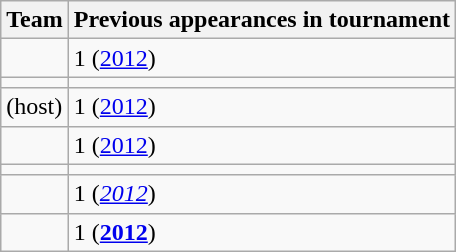<table class="wikitable">
<tr>
<th>Team</th>
<th>Previous appearances in tournament</th>
</tr>
<tr>
<td></td>
<td>1 (<a href='#'>2012</a>)</td>
</tr>
<tr>
<td></td>
<td></td>
</tr>
<tr>
<td> (host)</td>
<td>1 (<a href='#'>2012</a>)</td>
</tr>
<tr>
<td></td>
<td>1 (<a href='#'>2012</a>)</td>
</tr>
<tr>
<td></td>
<td></td>
</tr>
<tr>
<td></td>
<td>1 (<em><a href='#'>2012</a></em>)</td>
</tr>
<tr>
<td></td>
<td>1 (<strong><a href='#'>2012</a></strong>)</td>
</tr>
</table>
